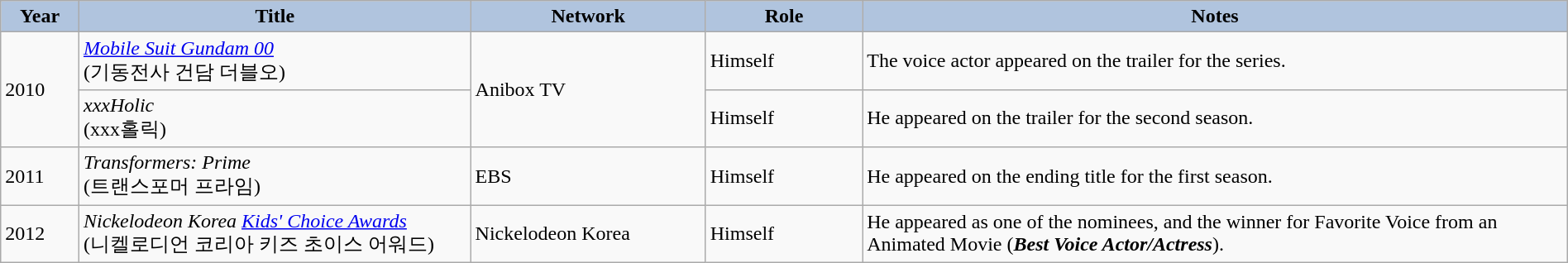<table class="wikitable"  style="width:100%">
<tr>
<th style="background:#b0c4de; width:5%;">Year</th>
<th style="background:#b0c4de; width:25%;">Title</th>
<th style="background:#b0c4de; width:15%;">Network</th>
<th style="background:#b0c4de; width:10%;">Role</th>
<th style="background:#b0c4de; width:45%;">Notes</th>
</tr>
<tr>
<td rowspan="2">2010</td>
<td><em><a href='#'>Mobile Suit Gundam 00</a></em><br>(기동전사 건담 더블오)</td>
<td rowspan="2">Anibox TV</td>
<td>Himself</td>
<td>The voice actor appeared on the trailer for the series.</td>
</tr>
<tr>
<td><em>xxxHolic</em><br>(xxx홀릭)</td>
<td>Himself</td>
<td>He appeared on the trailer for the second season.</td>
</tr>
<tr>
<td>2011</td>
<td><em>Transformers: Prime</em><br>(트랜스포머 프라임)</td>
<td>EBS</td>
<td>Himself</td>
<td>He appeared on the ending title for the first season.</td>
</tr>
<tr>
<td>2012</td>
<td><em>Nickelodeon Korea <a href='#'>Kids' Choice Awards</a></em><br>(니켈로디언 코리아 키즈 초이스 어워드)</td>
<td>Nickelodeon Korea</td>
<td>Himself</td>
<td>He appeared as one of the nominees, and the winner for Favorite Voice from an Animated Movie (<strong><em>Best Voice Actor/Actress</em></strong>).</td>
</tr>
</table>
